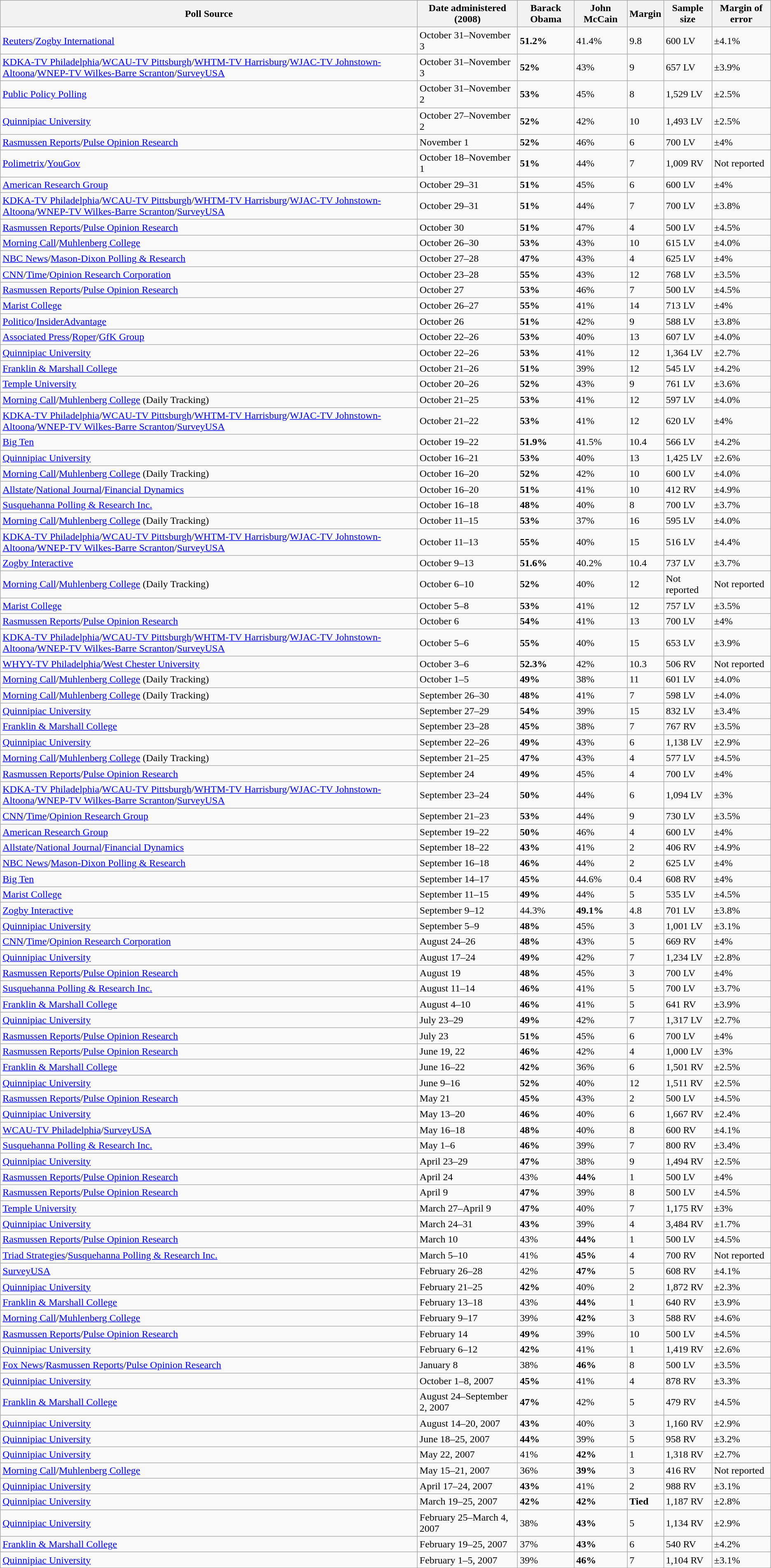<table class="wikitable collapsible">
<tr>
<th>Poll Source</th>
<th>Date administered (2008)</th>
<th>Barack Obama</th>
<th>John McCain</th>
<th>Margin</th>
<th>Sample size</th>
<th>Margin of error</th>
</tr>
<tr>
<td><a href='#'>Reuters</a>/<a href='#'>Zogby International</a></td>
<td>October 31–November 3</td>
<td><strong>51.2%</strong></td>
<td>41.4%</td>
<td>9.8</td>
<td>600 LV</td>
<td>±4.1%</td>
</tr>
<tr>
<td><a href='#'>KDKA-TV Philadelphia</a>/<a href='#'>WCAU-TV Pittsburgh</a>/<a href='#'>WHTM-TV Harrisburg</a>/<a href='#'>WJAC-TV Johnstown-Altoona</a>/<a href='#'>WNEP-TV Wilkes-Barre Scranton</a>/<a href='#'>SurveyUSA</a></td>
<td>October 31–November 3</td>
<td><strong>52%</strong></td>
<td>43%</td>
<td>9</td>
<td>657 LV</td>
<td>±3.9%</td>
</tr>
<tr>
<td><a href='#'>Public Policy Polling</a></td>
<td>October 31–November 2</td>
<td><strong>53%</strong></td>
<td>45%</td>
<td>8</td>
<td>1,529 LV</td>
<td>±2.5%</td>
</tr>
<tr>
<td><a href='#'>Quinnipiac University</a></td>
<td>October 27–November 2</td>
<td><strong>52%</strong></td>
<td>42%</td>
<td>10</td>
<td>1,493 LV</td>
<td>±2.5%</td>
</tr>
<tr>
<td><a href='#'>Rasmussen Reports</a>/<a href='#'>Pulse Opinion Research</a></td>
<td>November 1</td>
<td><strong>52%</strong></td>
<td>46%</td>
<td>6</td>
<td>700 LV</td>
<td>±4%</td>
</tr>
<tr>
<td><a href='#'>Polimetrix</a>/<a href='#'>YouGov</a></td>
<td>October 18–November 1</td>
<td><strong>51%</strong></td>
<td>44%</td>
<td>7</td>
<td>1,009 RV</td>
<td>Not reported</td>
</tr>
<tr>
<td><a href='#'>American Research Group</a></td>
<td>October 29–31</td>
<td><strong>51%</strong></td>
<td>45%</td>
<td>6</td>
<td>600 LV</td>
<td>±4%</td>
</tr>
<tr>
<td><a href='#'>KDKA-TV Philadelphia</a>/<a href='#'>WCAU-TV Pittsburgh</a>/<a href='#'>WHTM-TV Harrisburg</a>/<a href='#'>WJAC-TV Johnstown-Altoona</a>/<a href='#'>WNEP-TV Wilkes-Barre Scranton</a>/<a href='#'>SurveyUSA</a></td>
<td>October 29–31</td>
<td><strong>51%</strong></td>
<td>44%</td>
<td>7</td>
<td>700 LV</td>
<td>±3.8%</td>
</tr>
<tr>
<td><a href='#'>Rasmussen Reports</a>/<a href='#'>Pulse Opinion Research</a></td>
<td>October 30</td>
<td><strong>51%</strong></td>
<td>47%</td>
<td>4</td>
<td>500 LV</td>
<td>±4.5%</td>
</tr>
<tr>
<td><a href='#'>Morning Call</a>/<a href='#'>Muhlenberg College</a></td>
<td>October 26–30</td>
<td><strong>53%</strong></td>
<td>43%</td>
<td>10</td>
<td>615 LV</td>
<td>±4.0%</td>
</tr>
<tr>
<td><a href='#'>NBC News</a>/<a href='#'>Mason-Dixon Polling & Research</a></td>
<td>October 27–28</td>
<td><strong>47%</strong></td>
<td>43%</td>
<td>4</td>
<td>625 LV</td>
<td>±4%</td>
</tr>
<tr>
<td><a href='#'>CNN</a>/<a href='#'>Time</a>/<a href='#'>Opinion Research Corporation</a></td>
<td>October 23–28</td>
<td><strong>55%</strong></td>
<td>43%</td>
<td>12</td>
<td>768 LV</td>
<td>±3.5%</td>
</tr>
<tr>
<td><a href='#'>Rasmussen Reports</a>/<a href='#'>Pulse Opinion Research</a></td>
<td>October 27</td>
<td><strong>53%</strong></td>
<td>46%</td>
<td>7</td>
<td>500 LV</td>
<td>±4.5%</td>
</tr>
<tr>
<td><a href='#'>Marist College</a></td>
<td>October 26–27</td>
<td><strong>55%</strong></td>
<td>41%</td>
<td>14</td>
<td>713 LV</td>
<td>±4%</td>
</tr>
<tr>
<td><a href='#'>Politico</a>/<a href='#'>InsiderAdvantage</a></td>
<td>October 26</td>
<td><strong>51%</strong></td>
<td>42%</td>
<td>9</td>
<td>588 LV</td>
<td>±3.8%</td>
</tr>
<tr>
<td><a href='#'>Associated Press</a>/<a href='#'>Roper</a>/<a href='#'>GfK Group</a></td>
<td>October 22–26</td>
<td><strong>53%</strong></td>
<td>40%</td>
<td>13</td>
<td>607 LV</td>
<td>±4.0%</td>
</tr>
<tr>
<td><a href='#'>Quinnipiac University</a></td>
<td>October 22–26</td>
<td><strong>53%</strong></td>
<td>41%</td>
<td>12</td>
<td>1,364 LV</td>
<td>±2.7%</td>
</tr>
<tr>
<td><a href='#'>Franklin & Marshall College</a></td>
<td>October 21–26</td>
<td><strong>51%</strong></td>
<td>39%</td>
<td>12</td>
<td>545 LV</td>
<td>±4.2%</td>
</tr>
<tr>
<td><a href='#'>Temple University</a></td>
<td>October 20–26</td>
<td><strong>52%</strong></td>
<td>43%</td>
<td>9</td>
<td>761 LV</td>
<td>±3.6%</td>
</tr>
<tr>
<td><a href='#'>Morning Call</a>/<a href='#'>Muhlenberg College</a> (Daily Tracking)</td>
<td>October 21–25</td>
<td><strong>53%</strong></td>
<td>41%</td>
<td>12</td>
<td>597 LV</td>
<td>±4.0%</td>
</tr>
<tr>
<td><a href='#'>KDKA-TV Philadelphia</a>/<a href='#'>WCAU-TV Pittsburgh</a>/<a href='#'>WHTM-TV Harrisburg</a>/<a href='#'>WJAC-TV Johnstown-Altoona</a>/<a href='#'>WNEP-TV Wilkes-Barre Scranton</a>/<a href='#'>SurveyUSA</a></td>
<td>October 21–22</td>
<td><strong>53%</strong></td>
<td>41%</td>
<td>12</td>
<td>620 LV</td>
<td>±4%</td>
</tr>
<tr>
<td><a href='#'>Big Ten</a></td>
<td>October 19–22</td>
<td><strong>51.9%</strong></td>
<td>41.5%</td>
<td>10.4</td>
<td>566 LV</td>
<td>±4.2%</td>
</tr>
<tr>
<td><a href='#'>Quinnipiac University</a></td>
<td>October 16–21</td>
<td><strong>53%</strong></td>
<td>40%</td>
<td>13</td>
<td>1,425 LV</td>
<td>±2.6%</td>
</tr>
<tr>
<td><a href='#'>Morning Call</a>/<a href='#'>Muhlenberg College</a> (Daily Tracking)</td>
<td>October 16–20</td>
<td><strong>52%</strong></td>
<td>42%</td>
<td>10</td>
<td>600 LV</td>
<td>±4.0%</td>
</tr>
<tr>
<td><a href='#'>Allstate</a>/<a href='#'>National Journal</a>/<a href='#'>Financial Dynamics</a></td>
<td>October 16–20</td>
<td><strong>51%</strong></td>
<td>41%</td>
<td>10</td>
<td>412 RV</td>
<td>±4.9%</td>
</tr>
<tr>
<td><a href='#'>Susquehanna Polling & Research Inc.</a></td>
<td>October 16–18</td>
<td><strong>48%</strong></td>
<td>40%</td>
<td>8</td>
<td>700 LV</td>
<td>±3.7%</td>
</tr>
<tr>
<td><a href='#'>Morning Call</a>/<a href='#'>Muhlenberg College</a> (Daily Tracking)</td>
<td>October 11–15</td>
<td><strong>53%</strong></td>
<td>37%</td>
<td>16</td>
<td>595 LV</td>
<td>±4.0%</td>
</tr>
<tr>
<td><a href='#'>KDKA-TV Philadelphia</a>/<a href='#'>WCAU-TV Pittsburgh</a>/<a href='#'>WHTM-TV Harrisburg</a>/<a href='#'>WJAC-TV Johnstown-Altoona</a>/<a href='#'>WNEP-TV Wilkes-Barre Scranton</a>/<a href='#'>SurveyUSA</a></td>
<td>October 11–13</td>
<td><strong>55%</strong></td>
<td>40%</td>
<td>15</td>
<td>516 LV</td>
<td>±4.4%</td>
</tr>
<tr>
<td><a href='#'>Zogby Interactive</a></td>
<td>October 9–13</td>
<td><strong>51.6%</strong></td>
<td>40.2%</td>
<td>10.4</td>
<td>737 LV</td>
<td>±3.7%</td>
</tr>
<tr>
<td><a href='#'>Morning Call</a>/<a href='#'>Muhlenberg College</a> (Daily Tracking)</td>
<td>October 6–10</td>
<td><strong>52%</strong></td>
<td>40%</td>
<td>12</td>
<td>Not reported</td>
<td>Not reported</td>
</tr>
<tr>
<td><a href='#'>Marist College</a></td>
<td>October 5–8</td>
<td><strong>53%</strong></td>
<td>41%</td>
<td>12</td>
<td>757 LV</td>
<td>±3.5%</td>
</tr>
<tr>
<td><a href='#'>Rasmussen Reports</a>/<a href='#'>Pulse Opinion Research</a></td>
<td>October 6</td>
<td><strong>54%</strong></td>
<td>41%</td>
<td>13</td>
<td>700 LV</td>
<td>±4%</td>
</tr>
<tr>
<td><a href='#'>KDKA-TV Philadelphia</a>/<a href='#'>WCAU-TV Pittsburgh</a>/<a href='#'>WHTM-TV Harrisburg</a>/<a href='#'>WJAC-TV Johnstown-Altoona</a>/<a href='#'>WNEP-TV Wilkes-Barre Scranton</a>/<a href='#'>SurveyUSA</a></td>
<td>October 5–6</td>
<td><strong>55%</strong></td>
<td>40%</td>
<td>15</td>
<td>653 LV</td>
<td>±3.9%</td>
</tr>
<tr>
<td><a href='#'>WHYY-TV Philadelphia</a>/<a href='#'>West Chester University</a></td>
<td>October 3–6</td>
<td><strong>52.3%</strong></td>
<td>42%</td>
<td>10.3</td>
<td>506 RV</td>
<td>Not reported</td>
</tr>
<tr>
<td><a href='#'>Morning Call</a>/<a href='#'>Muhlenberg College</a> (Daily Tracking)</td>
<td>October 1–5</td>
<td><strong>49%</strong></td>
<td>38%</td>
<td>11</td>
<td>601 LV</td>
<td>±4.0%</td>
</tr>
<tr>
<td><a href='#'>Morning Call</a>/<a href='#'>Muhlenberg College</a> (Daily Tracking)</td>
<td>September 26–30</td>
<td><strong>48%</strong></td>
<td>41%</td>
<td>7</td>
<td>598 LV</td>
<td>±4.0%</td>
</tr>
<tr>
<td><a href='#'>Quinnipiac University</a></td>
<td>September 27–29</td>
<td><strong>54%</strong></td>
<td>39%</td>
<td>15</td>
<td>832 LV</td>
<td>±3.4%</td>
</tr>
<tr>
<td><a href='#'>Franklin & Marshall College</a></td>
<td>September 23–28</td>
<td><strong>45%</strong></td>
<td>38%</td>
<td>7</td>
<td>767 RV</td>
<td>±3.5%</td>
</tr>
<tr>
<td><a href='#'>Quinnipiac University</a></td>
<td>September 22–26</td>
<td><strong>49%</strong></td>
<td>43%</td>
<td>6</td>
<td>1,138 LV</td>
<td>±2.9%</td>
</tr>
<tr>
<td><a href='#'>Morning Call</a>/<a href='#'>Muhlenberg College</a> (Daily Tracking)</td>
<td>September 21–25</td>
<td><strong>47%</strong></td>
<td>43%</td>
<td>4</td>
<td>577 LV</td>
<td>±4.5%</td>
</tr>
<tr>
<td><a href='#'>Rasmussen Reports</a>/<a href='#'>Pulse Opinion Research</a></td>
<td>September 24</td>
<td><strong>49%</strong></td>
<td>45%</td>
<td>4</td>
<td>700 LV</td>
<td>±4%</td>
</tr>
<tr>
<td><a href='#'>KDKA-TV Philadelphia</a>/<a href='#'>WCAU-TV Pittsburgh</a>/<a href='#'>WHTM-TV Harrisburg</a>/<a href='#'>WJAC-TV Johnstown-Altoona</a>/<a href='#'>WNEP-TV Wilkes-Barre Scranton</a>/<a href='#'>SurveyUSA</a></td>
<td>September 23–24</td>
<td><strong>50%</strong></td>
<td>44%</td>
<td>6</td>
<td>1,094 LV</td>
<td>±3%</td>
</tr>
<tr>
<td><a href='#'>CNN</a>/<a href='#'>Time</a>/<a href='#'>Opinion Research Group</a></td>
<td>September 21–23</td>
<td><strong>53%</strong></td>
<td>44%</td>
<td>9</td>
<td>730 LV</td>
<td>±3.5%</td>
</tr>
<tr>
<td><a href='#'>American Research Group</a></td>
<td>September 19–22</td>
<td><strong>50%</strong></td>
<td>46%</td>
<td>4</td>
<td>600 LV</td>
<td>±4%</td>
</tr>
<tr>
<td><a href='#'>Allstate</a>/<a href='#'>National Journal</a>/<a href='#'>Financial Dynamics</a></td>
<td>September 18–22</td>
<td><strong>43%</strong></td>
<td>41%</td>
<td>2</td>
<td>406 RV</td>
<td>±4.9%</td>
</tr>
<tr>
<td><a href='#'>NBC News</a>/<a href='#'>Mason-Dixon Polling & Research</a></td>
<td>September 16–18</td>
<td><strong>46%</strong></td>
<td>44%</td>
<td>2</td>
<td>625 LV</td>
<td>±4%</td>
</tr>
<tr>
<td><a href='#'>Big Ten</a></td>
<td>September 14–17</td>
<td><strong>45%</strong></td>
<td>44.6%</td>
<td>0.4</td>
<td>608 RV</td>
<td>±4%</td>
</tr>
<tr>
<td><a href='#'>Marist College</a></td>
<td>September 11–15</td>
<td><strong>49%</strong></td>
<td>44%</td>
<td>5</td>
<td>535 LV</td>
<td>±4.5%</td>
</tr>
<tr>
<td><a href='#'>Zogby Interactive</a></td>
<td>September 9–12</td>
<td>44.3%</td>
<td><strong>49.1%</strong></td>
<td>4.8</td>
<td>701 LV</td>
<td>±3.8%</td>
</tr>
<tr>
<td><a href='#'>Quinnipiac University</a></td>
<td>September 5–9</td>
<td><strong>48%</strong></td>
<td>45%</td>
<td>3</td>
<td>1,001 LV</td>
<td>±3.1%</td>
</tr>
<tr>
<td><a href='#'>CNN</a>/<a href='#'>Time</a>/<a href='#'>Opinion Research Corporation</a></td>
<td>August 24–26</td>
<td><strong>48%</strong></td>
<td>43%</td>
<td>5</td>
<td>669 RV</td>
<td>±4%</td>
</tr>
<tr>
<td><a href='#'>Quinnipiac University</a></td>
<td>August 17–24</td>
<td><strong>49%</strong></td>
<td>42%</td>
<td>7</td>
<td>1,234 LV</td>
<td>±2.8%</td>
</tr>
<tr>
<td><a href='#'>Rasmussen Reports</a>/<a href='#'>Pulse Opinion Research</a></td>
<td>August 19</td>
<td><strong>48%</strong></td>
<td>45%</td>
<td>3</td>
<td>700 LV</td>
<td>±4%</td>
</tr>
<tr>
<td><a href='#'>Susquehanna Polling & Research Inc.</a></td>
<td>August 11–14</td>
<td><strong>46%</strong></td>
<td>41%</td>
<td>5</td>
<td>700 LV</td>
<td>±3.7%</td>
</tr>
<tr>
<td><a href='#'>Franklin & Marshall College</a></td>
<td>August 4–10</td>
<td><strong>46%</strong></td>
<td>41%</td>
<td>5</td>
<td>641 RV</td>
<td>±3.9%</td>
</tr>
<tr>
<td><a href='#'>Quinnipiac University</a></td>
<td>July 23–29</td>
<td><strong>49%</strong></td>
<td>42%</td>
<td>7</td>
<td>1,317 LV</td>
<td>±2.7%</td>
</tr>
<tr>
<td><a href='#'>Rasmussen Reports</a>/<a href='#'>Pulse Opinion Research</a></td>
<td>July 23</td>
<td><strong>51%</strong></td>
<td>45%</td>
<td>6</td>
<td>700 LV</td>
<td>±4%</td>
</tr>
<tr>
<td><a href='#'>Rasmussen Reports</a>/<a href='#'>Pulse Opinion Research</a></td>
<td>June 19, 22</td>
<td><strong>46%</strong></td>
<td>42%</td>
<td>4</td>
<td>1,000 LV</td>
<td>±3%</td>
</tr>
<tr>
<td><a href='#'>Franklin & Marshall College</a></td>
<td>June 16–22</td>
<td><strong>42%</strong></td>
<td>36%</td>
<td>6</td>
<td>1,501 RV</td>
<td>±2.5%</td>
</tr>
<tr>
<td><a href='#'>Quinnipiac University</a></td>
<td>June 9–16</td>
<td><strong>52%</strong></td>
<td>40%</td>
<td>12</td>
<td>1,511 RV</td>
<td>±2.5%</td>
</tr>
<tr>
<td><a href='#'>Rasmussen Reports</a>/<a href='#'>Pulse Opinion Research</a></td>
<td>May 21</td>
<td><strong>45%</strong></td>
<td>43%</td>
<td>2</td>
<td>500 LV</td>
<td>±4.5%</td>
</tr>
<tr>
<td><a href='#'>Quinnipiac University</a></td>
<td>May 13–20</td>
<td><strong>46%</strong></td>
<td>40%</td>
<td>6</td>
<td>1,667 RV</td>
<td>±2.4%</td>
</tr>
<tr>
<td><a href='#'>WCAU-TV Philadelphia</a>/<a href='#'>SurveyUSA</a></td>
<td>May 16–18</td>
<td><strong>48%</strong></td>
<td>40%</td>
<td>8</td>
<td>600 RV</td>
<td>±4.1%</td>
</tr>
<tr>
<td><a href='#'>Susquehanna Polling & Research Inc.</a></td>
<td>May 1–6</td>
<td><strong>46%</strong></td>
<td>39%</td>
<td>7</td>
<td>800 RV</td>
<td>±3.4%</td>
</tr>
<tr>
<td><a href='#'>Quinnipiac University</a></td>
<td>April 23–29</td>
<td><strong>47%</strong></td>
<td>38%</td>
<td>9</td>
<td>1,494 RV</td>
<td>±2.5%</td>
</tr>
<tr>
<td><a href='#'>Rasmussen Reports</a>/<a href='#'>Pulse Opinion Research</a></td>
<td>April 24</td>
<td>43%</td>
<td><strong>44%</strong></td>
<td>1</td>
<td>500 LV</td>
<td>±4%</td>
</tr>
<tr>
<td><a href='#'>Rasmussen Reports</a>/<a href='#'>Pulse Opinion Research</a></td>
<td>April 9</td>
<td><strong>47%</strong></td>
<td>39%</td>
<td>8</td>
<td>500 LV</td>
<td>±4.5%</td>
</tr>
<tr>
<td><a href='#'>Temple University</a></td>
<td>March 27–April 9</td>
<td><strong>47%</strong></td>
<td>40%</td>
<td>7</td>
<td>1,175 RV</td>
<td>±3%</td>
</tr>
<tr>
<td><a href='#'>Quinnipiac University</a></td>
<td>March 24–31</td>
<td><strong>43%</strong></td>
<td>39%</td>
<td>4</td>
<td>3,484 RV</td>
<td>±1.7%</td>
</tr>
<tr>
<td><a href='#'>Rasmussen Reports</a>/<a href='#'>Pulse Opinion Research</a></td>
<td>March 10</td>
<td>43%</td>
<td><strong>44%</strong></td>
<td>1</td>
<td>500 LV</td>
<td>±4.5%</td>
</tr>
<tr>
<td><a href='#'>Triad Strategies</a>/<a href='#'>Susquehanna Polling & Research Inc.</a></td>
<td>March 5–10</td>
<td>41%</td>
<td><strong>45%</strong></td>
<td>4</td>
<td>700 RV</td>
<td>Not reported</td>
</tr>
<tr>
<td><a href='#'>SurveyUSA</a></td>
<td>February 26–28</td>
<td>42%</td>
<td><strong>47%</strong></td>
<td>5</td>
<td>608 RV</td>
<td>±4.1%</td>
</tr>
<tr>
<td><a href='#'>Quinnipiac University</a></td>
<td>February 21–25</td>
<td><strong>42%</strong></td>
<td>40%</td>
<td>2</td>
<td>1,872 RV</td>
<td>±2.3%</td>
</tr>
<tr>
<td><a href='#'>Franklin & Marshall College</a></td>
<td>February 13–18</td>
<td>43%</td>
<td><strong>44%</strong></td>
<td>1</td>
<td>640 RV</td>
<td>±3.9%</td>
</tr>
<tr>
<td><a href='#'>Morning Call</a>/<a href='#'>Muhlenberg College</a></td>
<td>February 9–17</td>
<td>39%</td>
<td><strong>42%</strong></td>
<td>3</td>
<td>588 RV</td>
<td>±4.6%</td>
</tr>
<tr>
<td><a href='#'>Rasmussen Reports</a>/<a href='#'>Pulse Opinion Research</a></td>
<td>February 14</td>
<td><strong>49%</strong></td>
<td>39%</td>
<td>10</td>
<td>500 LV</td>
<td>±4.5%</td>
</tr>
<tr>
<td><a href='#'>Quinnipiac University</a></td>
<td>February 6–12</td>
<td><strong>42%</strong></td>
<td>41%</td>
<td>1</td>
<td>1,419 RV</td>
<td>±2.6%</td>
</tr>
<tr>
<td><a href='#'>Fox News</a>/<a href='#'>Rasmussen Reports</a>/<a href='#'>Pulse Opinion Research</a></td>
<td>January 8</td>
<td>38%</td>
<td><strong>46%</strong></td>
<td>8</td>
<td>500 LV</td>
<td>±3.5%</td>
</tr>
<tr>
<td><a href='#'>Quinnipiac University</a></td>
<td>October 1–8, 2007</td>
<td><strong>45%</strong></td>
<td>41%</td>
<td>4</td>
<td>878 RV</td>
<td>±3.3%</td>
</tr>
<tr>
<td><a href='#'>Franklin & Marshall College</a></td>
<td>August 24–September 2, 2007</td>
<td><strong>47%</strong></td>
<td>42%</td>
<td>5</td>
<td>479 RV</td>
<td>±4.5%</td>
</tr>
<tr>
<td><a href='#'>Quinnipiac University</a></td>
<td>August 14–20, 2007</td>
<td><strong>43%</strong></td>
<td>40%</td>
<td>3</td>
<td>1,160 RV</td>
<td>±2.9%</td>
</tr>
<tr>
<td><a href='#'>Quinnipiac University</a></td>
<td>June 18–25, 2007</td>
<td><strong>44%</strong></td>
<td>39%</td>
<td>5</td>
<td>958 RV</td>
<td>±3.2%</td>
</tr>
<tr>
<td><a href='#'>Quinnipiac University</a></td>
<td>May 22, 2007</td>
<td>41%</td>
<td><strong>42%</strong></td>
<td>1</td>
<td>1,318 RV</td>
<td>±2.7%</td>
</tr>
<tr>
<td><a href='#'>Morning Call</a>/<a href='#'>Muhlenberg College</a></td>
<td>May 15–21, 2007</td>
<td>36%</td>
<td><strong>39%</strong></td>
<td>3</td>
<td>416 RV</td>
<td>Not reported</td>
</tr>
<tr>
<td><a href='#'>Quinnipiac University</a></td>
<td>April 17–24, 2007</td>
<td><strong>43%</strong></td>
<td>41%</td>
<td>2</td>
<td>988 RV</td>
<td>±3.1%</td>
</tr>
<tr>
<td><a href='#'>Quinnipiac University</a></td>
<td>March 19–25, 2007</td>
<td><strong>42%</strong></td>
<td><strong>42%</strong></td>
<td><strong>Tied</strong></td>
<td>1,187 RV</td>
<td>±2.8%</td>
</tr>
<tr>
<td><a href='#'>Quinnipiac University</a></td>
<td>February 25–March 4, 2007</td>
<td>38%</td>
<td><strong>43%</strong></td>
<td>5</td>
<td>1,134 RV</td>
<td>±2.9%</td>
</tr>
<tr>
<td><a href='#'>Franklin & Marshall College</a></td>
<td>February 19–25, 2007</td>
<td>37%</td>
<td><strong>43%</strong></td>
<td>6</td>
<td>540 RV</td>
<td>±4.2%</td>
</tr>
<tr>
<td><a href='#'>Quinnipiac University</a></td>
<td>February 1–5, 2007</td>
<td>39%</td>
<td><strong>46%</strong></td>
<td>7</td>
<td>1,104 RV</td>
<td>±3.1%</td>
</tr>
</table>
